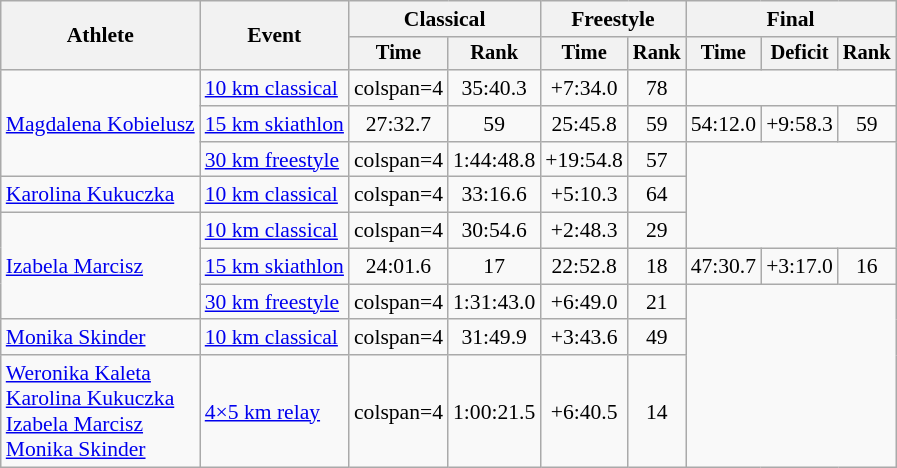<table class="wikitable" style="font-size:90%; text-align:center">
<tr>
<th rowspan=2>Athlete</th>
<th rowspan=2>Event</th>
<th colspan=2>Classical</th>
<th colspan=2>Freestyle</th>
<th colspan=3>Final</th>
</tr>
<tr style="font-size: 95%">
<th>Time</th>
<th>Rank</th>
<th>Time</th>
<th>Rank</th>
<th>Time</th>
<th>Deficit</th>
<th>Rank</th>
</tr>
<tr>
<td rowspan=3 align=left><a href='#'>Magdalena Kobielusz</a></td>
<td align=left><a href='#'>10 km classical</a></td>
<td>colspan=4 </td>
<td>35:40.3</td>
<td>+7:34.0</td>
<td>78</td>
</tr>
<tr>
<td align=left><a href='#'>15 km skiathlon</a></td>
<td>27:32.7</td>
<td>59</td>
<td>25:45.8</td>
<td>59</td>
<td>54:12.0</td>
<td>+9:58.3</td>
<td>59</td>
</tr>
<tr>
<td align=left><a href='#'>30 km freestyle</a></td>
<td>colspan=4 </td>
<td>1:44:48.8</td>
<td>+19:54.8</td>
<td>57</td>
</tr>
<tr>
<td align=left><a href='#'>Karolina Kukuczka</a></td>
<td align=left><a href='#'>10 km classical</a></td>
<td>colspan=4 </td>
<td>33:16.6</td>
<td>+5:10.3</td>
<td>64</td>
</tr>
<tr>
<td rowspan=3 align=left><a href='#'>Izabela Marcisz</a></td>
<td align=left><a href='#'>10 km classical</a></td>
<td>colspan=4 </td>
<td>30:54.6</td>
<td>+2:48.3</td>
<td>29</td>
</tr>
<tr>
<td align=left><a href='#'>15 km skiathlon</a></td>
<td>24:01.6</td>
<td>17</td>
<td>22:52.8</td>
<td>18</td>
<td>47:30.7</td>
<td>+3:17.0</td>
<td>16</td>
</tr>
<tr>
<td align=left><a href='#'>30 km freestyle</a></td>
<td>colspan=4 </td>
<td>1:31:43.0</td>
<td>+6:49.0</td>
<td>21</td>
</tr>
<tr>
<td align=left><a href='#'>Monika Skinder</a></td>
<td align=left><a href='#'>10 km classical</a></td>
<td>colspan=4 </td>
<td>31:49.9</td>
<td>+3:43.6</td>
<td>49</td>
</tr>
<tr>
<td align=left><a href='#'>Weronika Kaleta</a><br><a href='#'>Karolina Kukuczka</a><br><a href='#'>Izabela Marcisz</a><br><a href='#'>Monika Skinder</a></td>
<td align=left><a href='#'>4×5 km relay</a></td>
<td>colspan=4 </td>
<td>1:00:21.5</td>
<td>+6:40.5</td>
<td>14</td>
</tr>
</table>
